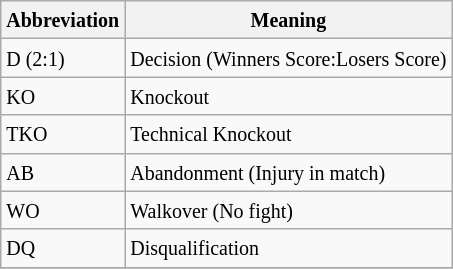<table class="wikitable">
<tr>
<th><small>Abbreviation</small></th>
<th><small>Meaning</small></th>
</tr>
<tr>
<td><small>D (2:1)</small></td>
<td><small>Decision (Winners Score:Losers Score)</small></td>
</tr>
<tr>
<td><small>KO</small></td>
<td><small>Knockout</small></td>
</tr>
<tr>
<td><small>TKO</small></td>
<td><small>Technical Knockout</small></td>
</tr>
<tr>
<td><small>AB</small></td>
<td><small>Abandonment (Injury in match)</small></td>
</tr>
<tr>
<td><small>WO</small></td>
<td><small>Walkover (No fight)</small></td>
</tr>
<tr>
<td><small>DQ</small></td>
<td><small>Disqualification</small></td>
</tr>
<tr>
</tr>
</table>
